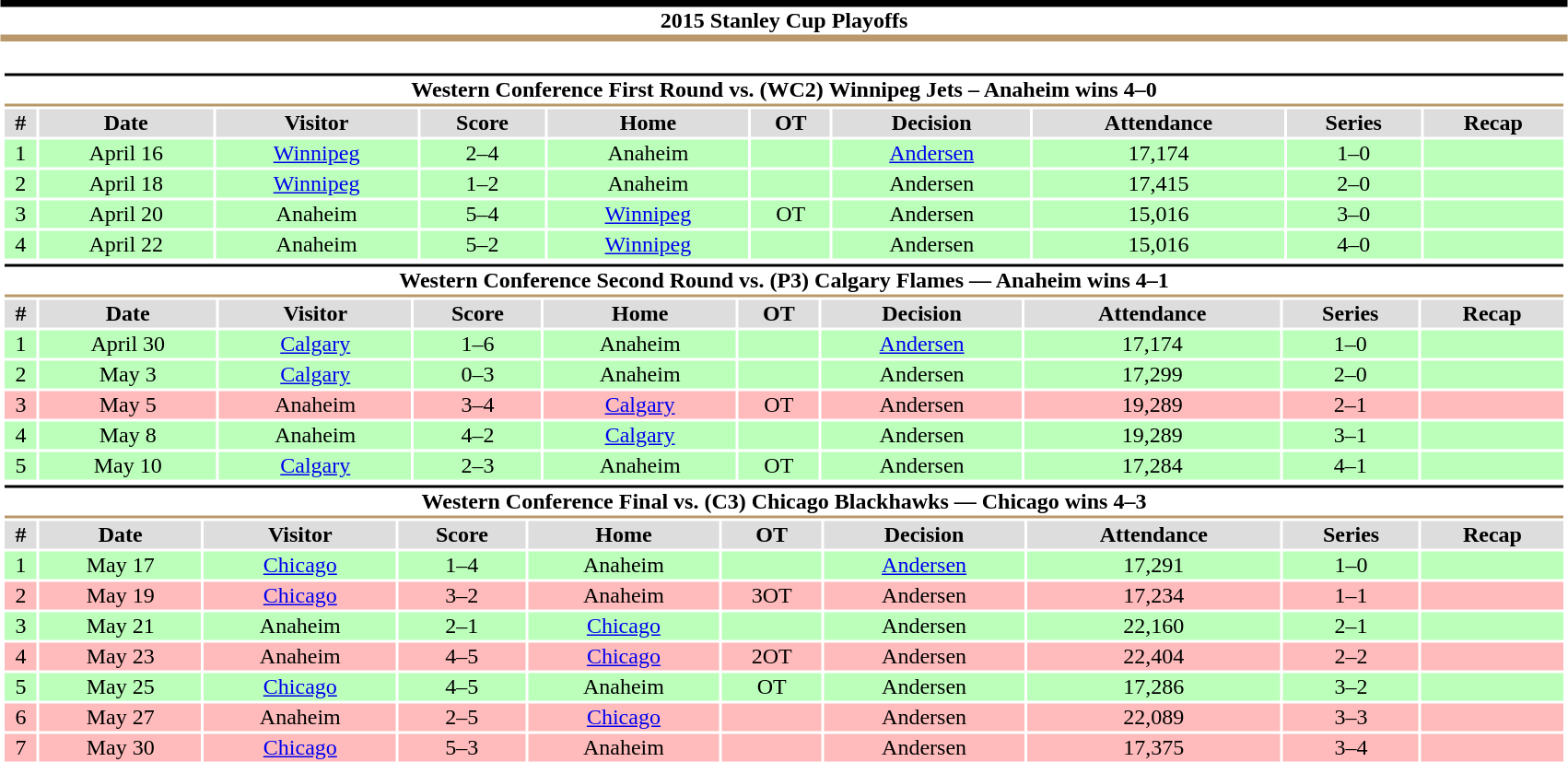<table class="toccolours" width=90% style="clear:both; margin:1.5em auto; text-align:center;">
<tr>
<th colspan=13 style="background:#FFFFFF; border-top:#000000 5px solid; border-bottom:#b9986b 5px solid;">2015 Stanley Cup Playoffs</th>
</tr>
<tr>
<td colspan=13><br><table class="toccolours collapsible collapsed" width=100%>
<tr>
<th colspan=13 style="background:#FFFFFF; border-top:#000000 2px solid; border-bottom:#b9986b 2px solid;">Western Conference First Round vs. (WC2) Winnipeg Jets – Anaheim wins 4–0</th>
</tr>
<tr align="center" bgcolor="#dddddd">
<th>#</th>
<th>Date</th>
<th>Visitor</th>
<th>Score</th>
<th>Home</th>
<th>OT</th>
<th>Decision</th>
<th>Attendance</th>
<th>Series</th>
<th>Recap</th>
</tr>
<tr style="text-align:center; background:#bbffbb">
<td>1</td>
<td>April 16</td>
<td><a href='#'>Winnipeg</a></td>
<td>2–4</td>
<td>Anaheim</td>
<td></td>
<td><a href='#'>Andersen</a></td>
<td>17,174</td>
<td>1–0</td>
<td></td>
</tr>
<tr style="text-align:center; background:#bbffbb">
<td>2</td>
<td>April 18</td>
<td><a href='#'>Winnipeg</a></td>
<td>1–2</td>
<td>Anaheim</td>
<td></td>
<td>Andersen</td>
<td>17,415</td>
<td>2–0</td>
<td></td>
</tr>
<tr style="text-align:center; background:#bbffbb">
<td>3</td>
<td>April 20</td>
<td>Anaheim</td>
<td>5–4</td>
<td><a href='#'>Winnipeg</a></td>
<td>OT</td>
<td>Andersen</td>
<td>15,016</td>
<td>3–0</td>
<td></td>
</tr>
<tr style="text-align:center; background:#bbffbb">
<td>4</td>
<td>April 22</td>
<td>Anaheim</td>
<td>5–2</td>
<td><a href='#'>Winnipeg</a></td>
<td></td>
<td>Andersen</td>
<td>15,016</td>
<td>4–0</td>
<td></td>
</tr>
</table>
<table class="toccolours collapsible collapsed" width=100%>
<tr>
<th colspan=13 style="background:#FFFFFF; border-top:#000000 2px solid; border-bottom:#b9986b 2px solid;">Western Conference Second Round vs. (P3) Calgary Flames — Anaheim wins 4–1</th>
</tr>
<tr align="center" bgcolor="#dddddd">
<th>#</th>
<th>Date</th>
<th>Visitor</th>
<th>Score</th>
<th>Home</th>
<th>OT</th>
<th>Decision</th>
<th>Attendance</th>
<th>Series</th>
<th>Recap</th>
</tr>
<tr style="text-align:center; background:#bbffbb">
<td>1</td>
<td>April 30</td>
<td><a href='#'>Calgary</a></td>
<td>1–6</td>
<td>Anaheim</td>
<td></td>
<td><a href='#'>Andersen</a></td>
<td>17,174</td>
<td>1–0</td>
<td></td>
</tr>
<tr style="text-align:center; background:#bbffbb">
<td>2</td>
<td>May 3</td>
<td><a href='#'>Calgary</a></td>
<td>0–3</td>
<td>Anaheim</td>
<td></td>
<td>Andersen</td>
<td>17,299</td>
<td>2–0</td>
<td></td>
</tr>
<tr style="text-align:center; background:#ffbbbb">
<td>3</td>
<td>May 5</td>
<td>Anaheim</td>
<td>3–4</td>
<td><a href='#'>Calgary</a></td>
<td>OT</td>
<td>Andersen</td>
<td>19,289</td>
<td>2–1</td>
<td></td>
</tr>
<tr style="text-align:center; background:#bbffbb">
<td>4</td>
<td>May 8</td>
<td>Anaheim</td>
<td>4–2</td>
<td><a href='#'>Calgary</a></td>
<td></td>
<td>Andersen</td>
<td>19,289</td>
<td>3–1</td>
<td></td>
</tr>
<tr style="text-align:center; background:#bbffbb">
<td>5</td>
<td>May 10</td>
<td><a href='#'>Calgary</a></td>
<td>2–3</td>
<td>Anaheim</td>
<td>OT</td>
<td>Andersen</td>
<td>17,284</td>
<td>4–1</td>
<td></td>
</tr>
</table>
<table class="toccolours collapsible collapsed" width=100%>
<tr>
<th colspan=13 style="background:#FFFFFF; border-top:#000000 2px solid; border-bottom:#b9986b 2px solid;">Western Conference Final vs. (C3) Chicago Blackhawks — Chicago wins 4–3</th>
</tr>
<tr align="center" bgcolor="#dddddd">
<th>#</th>
<th>Date</th>
<th>Visitor</th>
<th>Score</th>
<th>Home</th>
<th>OT</th>
<th>Decision</th>
<th>Attendance</th>
<th>Series</th>
<th>Recap</th>
</tr>
<tr style="text-align:center; background:#bbffbb">
<td>1</td>
<td>May 17</td>
<td><a href='#'>Chicago</a></td>
<td>1–4</td>
<td>Anaheim</td>
<td></td>
<td><a href='#'>Andersen</a></td>
<td>17,291</td>
<td>1–0</td>
<td></td>
</tr>
<tr style="text-align:center; background:#ffbbbb">
<td>2</td>
<td>May 19</td>
<td><a href='#'>Chicago</a></td>
<td>3–2</td>
<td>Anaheim</td>
<td>3OT</td>
<td>Andersen</td>
<td>17,234</td>
<td>1–1</td>
<td></td>
</tr>
<tr style="text-align:center; background:#bbffbb">
<td>3</td>
<td>May 21</td>
<td>Anaheim</td>
<td>2–1</td>
<td><a href='#'>Chicago</a></td>
<td></td>
<td>Andersen</td>
<td>22,160</td>
<td>2–1</td>
<td></td>
</tr>
<tr style="text-align:center; background:#ffbbbb">
<td>4</td>
<td>May 23</td>
<td>Anaheim</td>
<td>4–5</td>
<td><a href='#'>Chicago</a></td>
<td>2OT</td>
<td>Andersen</td>
<td>22,404</td>
<td>2–2</td>
<td></td>
</tr>
<tr style="text-align:center; background:#bbffbb">
<td>5</td>
<td>May 25</td>
<td><a href='#'>Chicago</a></td>
<td>4–5</td>
<td>Anaheim</td>
<td>OT</td>
<td>Andersen</td>
<td>17,286</td>
<td>3–2</td>
<td></td>
</tr>
<tr style="text-align:center; background:#ffbbbb">
<td>6</td>
<td>May 27</td>
<td>Anaheim</td>
<td>2–5</td>
<td><a href='#'>Chicago</a></td>
<td></td>
<td>Andersen</td>
<td>22,089</td>
<td>3–3</td>
<td></td>
</tr>
<tr style="text-align:center; background:#ffbbbb">
<td>7</td>
<td>May 30</td>
<td><a href='#'>Chicago</a></td>
<td>5–3</td>
<td>Anaheim</td>
<td></td>
<td>Andersen</td>
<td>17,375</td>
<td>3–4</td>
<td></td>
</tr>
</table>
</td>
</tr>
</table>
